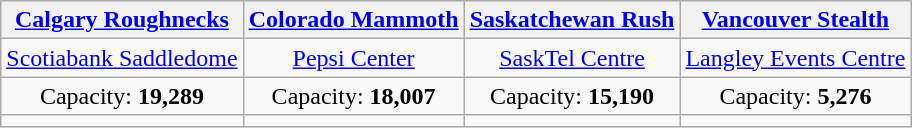<table class="wikitable" style="text-align:center">
<tr>
<th><a href='#'>Calgary Roughnecks</a></th>
<th><a href='#'>Colorado Mammoth</a></th>
<th><a href='#'>Saskatchewan Rush</a></th>
<th><a href='#'>Vancouver Stealth</a></th>
</tr>
<tr>
<td><a href='#'>Scotiabank Saddledome</a></td>
<td><a href='#'>Pepsi Center</a></td>
<td><a href='#'>SaskTel Centre</a></td>
<td><a href='#'>Langley Events Centre</a></td>
</tr>
<tr>
<td>Capacity: <strong>19,289 </strong></td>
<td>Capacity: <strong>18,007</strong></td>
<td>Capacity: <strong>15,190</strong></td>
<td>Capacity: <strong>5,276</strong></td>
</tr>
<tr>
<td></td>
<td></td>
<td></td>
<td></td>
</tr>
</table>
